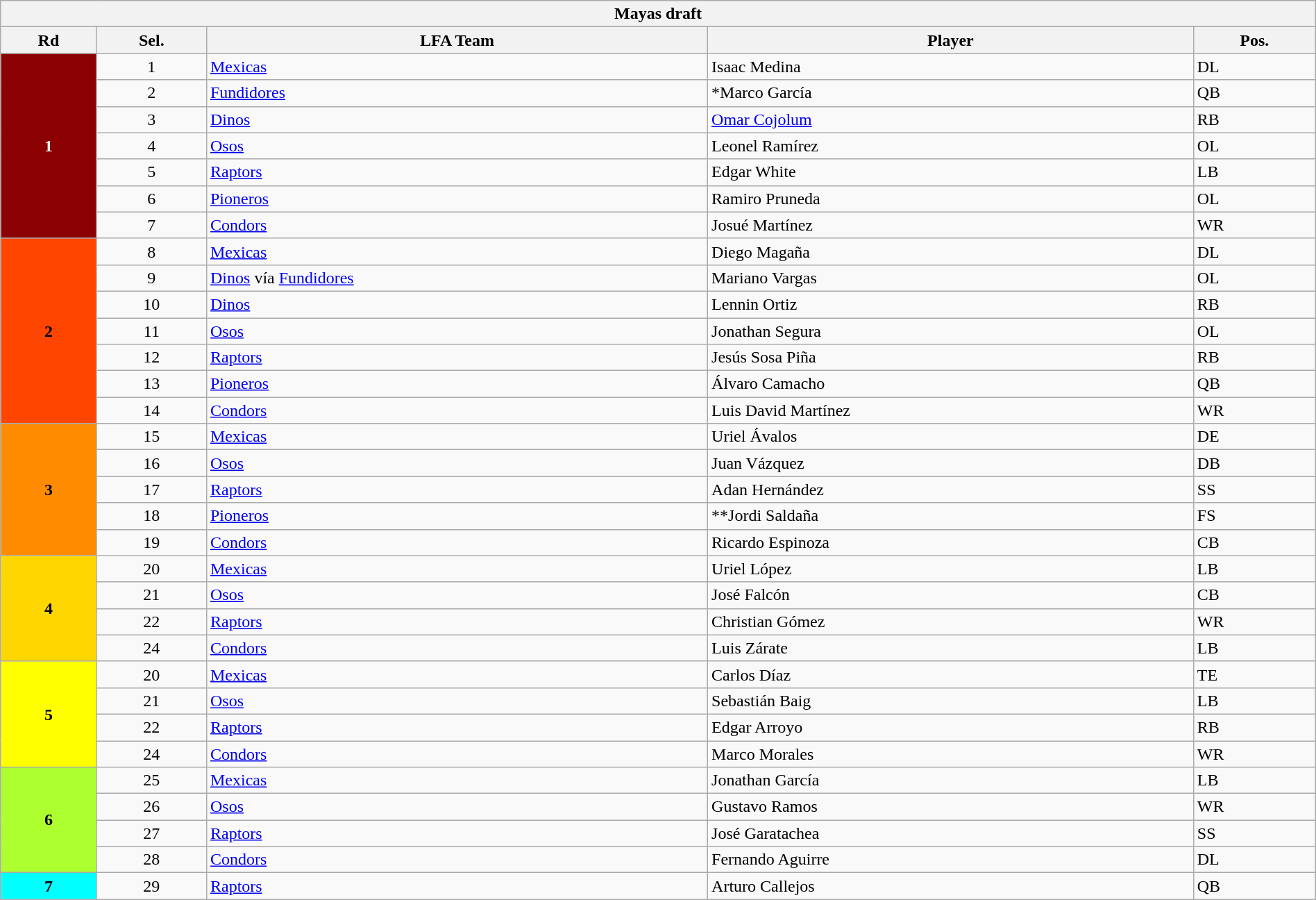<table class="wikitable mw-collapsible mw-collapsed" style="width:100%;">
<tr>
<th colspan="7">Mayas draft</th>
</tr>
<tr>
<th>Rd</th>
<th>Sel.</th>
<th>LFA Team</th>
<th>Player</th>
<th>Pos.</th>
</tr>
<tr>
<th rowspan="7" style="background:DarkRed; color:white">1</th>
<td align="center">1</td>
<td><a href='#'>Mexicas</a></td>
<td>Isaac Medina</td>
<td>DL</td>
</tr>
<tr>
<td align="center">2</td>
<td><a href='#'>Fundidores</a></td>
<td>*Marco García</td>
<td>QB</td>
</tr>
<tr>
<td align="center">3</td>
<td><a href='#'>Dinos</a></td>
<td><a href='#'>Omar Cojolum</a></td>
<td>RB</td>
</tr>
<tr>
<td align="center">4</td>
<td><a href='#'>Osos</a></td>
<td>Leonel Ramírez</td>
<td>OL</td>
</tr>
<tr>
<td align="center">5</td>
<td><a href='#'>Raptors</a></td>
<td>Edgar White</td>
<td>LB</td>
</tr>
<tr>
<td align="center">6</td>
<td><a href='#'>Pioneros</a></td>
<td>Ramiro Pruneda</td>
<td>OL</td>
</tr>
<tr>
<td align="center">7</td>
<td><a href='#'>Condors</a></td>
<td>Josué Martínez</td>
<td>WR</td>
</tr>
<tr>
<th rowspan="7" style="background:OrangeRed">2</th>
<td align="center">8</td>
<td><a href='#'>Mexicas</a></td>
<td>Diego Magaña</td>
<td>DL</td>
</tr>
<tr>
<td align="center">9</td>
<td><a href='#'>Dinos</a> vía <a href='#'>Fundidores</a></td>
<td>Mariano Vargas</td>
<td>OL</td>
</tr>
<tr>
<td align="center">10</td>
<td><a href='#'>Dinos</a></td>
<td>Lennin Ortiz</td>
<td>RB</td>
</tr>
<tr>
<td align="center">11</td>
<td><a href='#'>Osos</a></td>
<td>Jonathan Segura</td>
<td>OL</td>
</tr>
<tr>
<td align="center">12</td>
<td><a href='#'>Raptors</a></td>
<td>Jesús Sosa Piña</td>
<td>RB</td>
</tr>
<tr>
<td align="center">13</td>
<td><a href='#'>Pioneros</a></td>
<td>Álvaro Camacho</td>
<td>QB</td>
</tr>
<tr>
<td align="center">14</td>
<td><a href='#'>Condors</a></td>
<td>Luis David Martínez</td>
<td>WR</td>
</tr>
<tr>
<th rowspan="5" style="background:DarkOrange">3</th>
<td align="center">15</td>
<td><a href='#'>Mexicas</a></td>
<td>Uriel Ávalos</td>
<td>DE</td>
</tr>
<tr>
<td align="center">16</td>
<td><a href='#'>Osos</a></td>
<td>Juan Vázquez</td>
<td>DB</td>
</tr>
<tr>
<td align="center">17</td>
<td><a href='#'>Raptors</a></td>
<td>Adan Hernández</td>
<td>SS</td>
</tr>
<tr>
<td align="center">18</td>
<td><a href='#'>Pioneros</a></td>
<td>**Jordi Saldaña</td>
<td>FS</td>
</tr>
<tr>
<td align="center">19</td>
<td><a href='#'>Condors</a></td>
<td>Ricardo Espinoza</td>
<td>CB</td>
</tr>
<tr>
<th rowspan="4" style="background:Gold">4</th>
<td align="center">20</td>
<td><a href='#'>Mexicas</a></td>
<td>Uriel López</td>
<td>LB</td>
</tr>
<tr>
<td align="center">21</td>
<td><a href='#'>Osos</a></td>
<td>José Falcón</td>
<td>CB</td>
</tr>
<tr>
<td align="center">22</td>
<td><a href='#'>Raptors</a></td>
<td>Christian Gómez</td>
<td>WR</td>
</tr>
<tr>
<td align="center">24</td>
<td><a href='#'>Condors</a></td>
<td>Luis Zárate</td>
<td>LB</td>
</tr>
<tr>
<th rowspan="4" style="background:Yellow">5</th>
<td align="center">20</td>
<td><a href='#'>Mexicas</a></td>
<td>Carlos Díaz</td>
<td>TE</td>
</tr>
<tr>
<td align="center">21</td>
<td><a href='#'>Osos</a></td>
<td>Sebastián Baig</td>
<td>LB</td>
</tr>
<tr>
<td align="center">22</td>
<td><a href='#'>Raptors</a></td>
<td>Edgar Arroyo</td>
<td>RB</td>
</tr>
<tr>
<td align="center">24</td>
<td><a href='#'>Condors</a></td>
<td>Marco Morales</td>
<td>WR</td>
</tr>
<tr>
<th rowspan="4" style="background:GreenYellow">6</th>
<td align="center">25</td>
<td><a href='#'>Mexicas</a></td>
<td>Jonathan García</td>
<td>LB</td>
</tr>
<tr>
<td align="center">26</td>
<td><a href='#'>Osos</a></td>
<td>Gustavo Ramos</td>
<td>WR</td>
</tr>
<tr>
<td align="center">27</td>
<td><a href='#'>Raptors</a></td>
<td>José Garatachea</td>
<td>SS</td>
</tr>
<tr>
<td align="center">28</td>
<td><a href='#'>Condors</a></td>
<td>Fernando Aguirre</td>
<td>DL</td>
</tr>
<tr>
<th rowspan="1" style="background:Cyan">7</th>
<td align="center">29</td>
<td><a href='#'>Raptors</a></td>
<td>Arturo Callejos</td>
<td>QB</td>
</tr>
</table>
